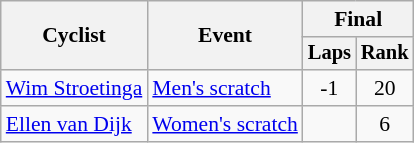<table class="wikitable" style="font-size:90%">
<tr>
<th rowspan=2>Cyclist</th>
<th rowspan=2>Event</th>
<th colspan=2>Final</th>
</tr>
<tr style="font-size:95%">
<th>Laps</th>
<th>Rank</th>
</tr>
<tr align=center>
<td align=left><a href='#'>Wim Stroetinga</a></td>
<td align=left><a href='#'>Men's scratch</a></td>
<td>-1</td>
<td>20</td>
</tr>
<tr align=center>
<td align=left><a href='#'>Ellen van Dijk</a></td>
<td align=left><a href='#'>Women's scratch</a></td>
<td></td>
<td>6</td>
</tr>
</table>
